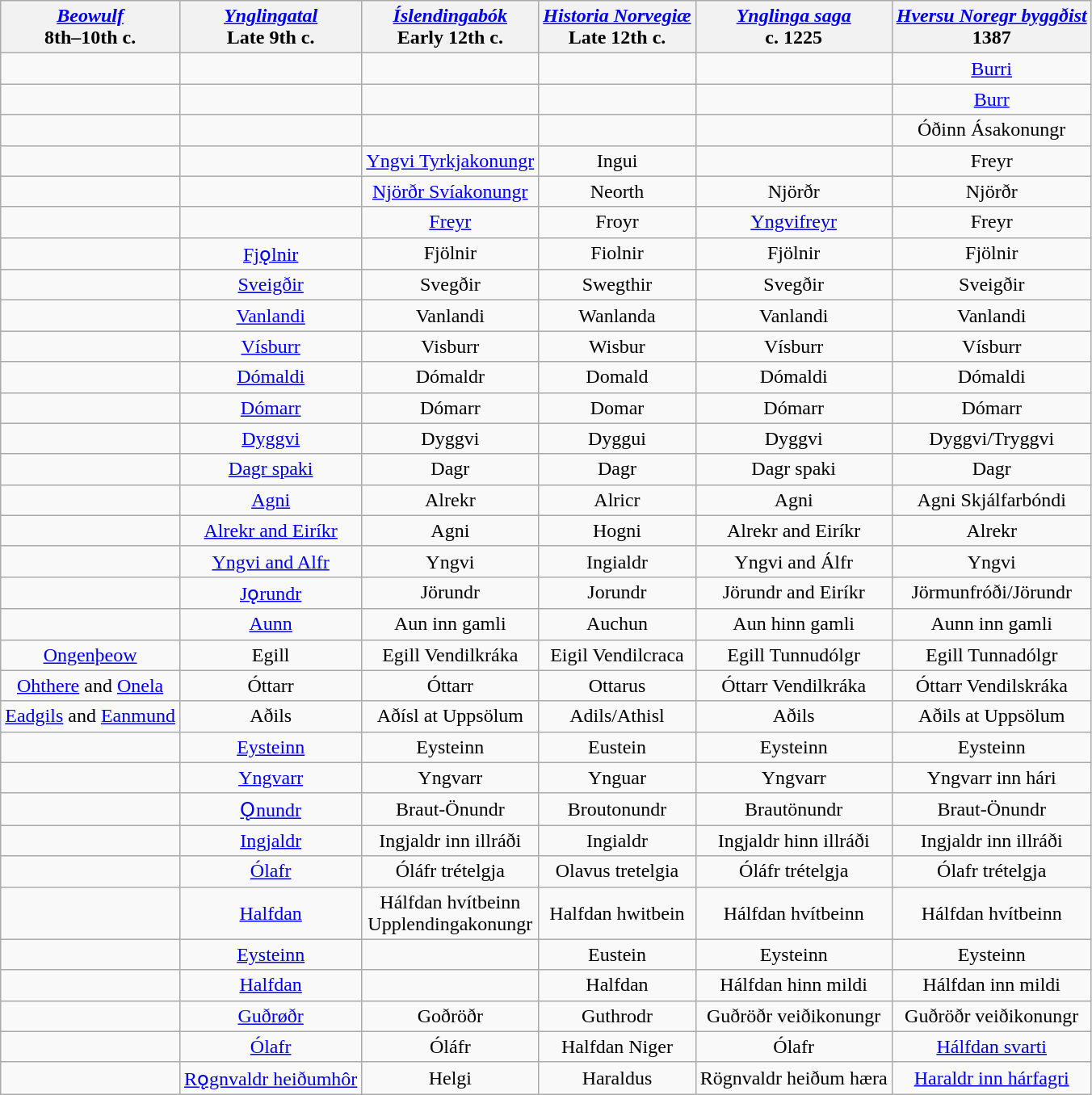<table class="wikitable" style="text-align: center">
<tr>
<th><em><a href='#'>Beowulf</a></em><br>8th–10th c.</th>
<th><em><a href='#'>Ynglingatal</a></em><br>Late 9th c.</th>
<th><em><a href='#'>Íslendingabók</a></em><br>Early 12th c.</th>
<th><em><a href='#'>Historia Norvegiæ</a></em><br>Late 12th c.</th>
<th><em><a href='#'>Ynglinga saga</a></em><br>c. 1225</th>
<th><em><a href='#'>Hversu Noregr byggðist</a></em><br>1387</th>
</tr>
<tr>
<td></td>
<td></td>
<td></td>
<td></td>
<td></td>
<td><a href='#'>Burri</a></td>
</tr>
<tr>
<td></td>
<td></td>
<td></td>
<td></td>
<td></td>
<td><a href='#'>Burr</a></td>
</tr>
<tr>
<td></td>
<td></td>
<td></td>
<td></td>
<td></td>
<td>Óðinn Ásakonungr</td>
</tr>
<tr>
<td></td>
<td></td>
<td><a href='#'>Yngvi Tyrkjakonungr</a></td>
<td>Ingui</td>
<td></td>
<td>Freyr</td>
</tr>
<tr>
<td></td>
<td></td>
<td><a href='#'>Njörðr Svíakonungr</a></td>
<td>Neorth</td>
<td>Njörðr</td>
<td>Njörðr</td>
</tr>
<tr>
<td></td>
<td></td>
<td><a href='#'>Freyr</a></td>
<td>Froyr</td>
<td><a href='#'>Yngvifreyr</a></td>
<td>Freyr</td>
</tr>
<tr>
<td></td>
<td><a href='#'>Fjǫlnir</a></td>
<td>Fjölnir</td>
<td>Fiolnir</td>
<td>Fjölnir</td>
<td>Fjölnir</td>
</tr>
<tr>
<td></td>
<td><a href='#'>Sveigðir</a></td>
<td>Svegðir</td>
<td>Swegthir</td>
<td>Svegðir</td>
<td>Sveigðir</td>
</tr>
<tr>
<td></td>
<td><a href='#'>Vanlandi</a></td>
<td>Vanlandi</td>
<td>Wanlanda</td>
<td>Vanlandi</td>
<td>Vanlandi</td>
</tr>
<tr>
<td></td>
<td><a href='#'>Vísburr</a></td>
<td>Visburr</td>
<td>Wisbur</td>
<td>Vísburr</td>
<td>Vísburr</td>
</tr>
<tr>
<td></td>
<td><a href='#'>Dómaldi</a></td>
<td>Dómaldr</td>
<td>Domald</td>
<td>Dómaldi</td>
<td>Dómaldi</td>
</tr>
<tr>
<td></td>
<td><a href='#'>Dómarr</a></td>
<td>Dómarr</td>
<td>Domar</td>
<td>Dómarr</td>
<td>Dómarr</td>
</tr>
<tr>
<td></td>
<td><a href='#'>Dyggvi</a></td>
<td>Dyggvi</td>
<td>Dyggui</td>
<td>Dyggvi</td>
<td>Dyggvi/Tryggvi</td>
</tr>
<tr>
<td></td>
<td><a href='#'>Dagr spaki</a></td>
<td>Dagr</td>
<td>Dagr</td>
<td>Dagr spaki</td>
<td>Dagr</td>
</tr>
<tr>
<td></td>
<td><a href='#'>Agni</a></td>
<td>Alrekr</td>
<td>Alricr</td>
<td>Agni</td>
<td>Agni Skjálfarbóndi</td>
</tr>
<tr>
<td></td>
<td><a href='#'>Alrekr and Eiríkr</a></td>
<td>Agni</td>
<td>Hogni</td>
<td>Alrekr and Eiríkr</td>
<td>Alrekr</td>
</tr>
<tr>
<td></td>
<td><a href='#'>Yngvi and Alfr</a></td>
<td>Yngvi</td>
<td>Ingialdr</td>
<td>Yngvi and Álfr</td>
<td>Yngvi</td>
</tr>
<tr>
<td></td>
<td><a href='#'>Jǫrundr</a></td>
<td>Jörundr</td>
<td>Jorundr</td>
<td>Jörundr and Eiríkr</td>
<td>Jörmunfróði/Jörundr</td>
</tr>
<tr>
<td></td>
<td><a href='#'>Aunn</a></td>
<td>Aun inn gamli</td>
<td>Auchun</td>
<td>Aun hinn gamli</td>
<td>Aunn inn gamli</td>
</tr>
<tr>
<td><a href='#'>Ongenþeow</a></td>
<td>Egill</td>
<td>Egill Vendilkráka</td>
<td>Eigil Vendilcraca</td>
<td>Egill Tunnudólgr</td>
<td>Egill Tunnadólgr</td>
</tr>
<tr>
<td><a href='#'>Ohthere</a> and <a href='#'>Onela</a></td>
<td>Óttarr</td>
<td>Óttarr</td>
<td>Ottarus</td>
<td>Óttarr Vendilkráka</td>
<td>Óttarr Vendilskráka</td>
</tr>
<tr>
<td><a href='#'>Eadgils</a> and <a href='#'>Eanmund</a></td>
<td>Aðils</td>
<td>Aðísl at Uppsölum</td>
<td>Adils/Athisl</td>
<td>Aðils</td>
<td>Aðils at Uppsölum</td>
</tr>
<tr>
<td></td>
<td><a href='#'>Eysteinn</a></td>
<td>Eysteinn</td>
<td>Eustein</td>
<td>Eysteinn</td>
<td>Eysteinn</td>
</tr>
<tr>
<td></td>
<td><a href='#'>Yngvarr</a></td>
<td>Yngvarr</td>
<td>Ynguar</td>
<td>Yngvarr</td>
<td>Yngvarr inn hári</td>
</tr>
<tr>
<td></td>
<td><a href='#'>Ǫnundr</a></td>
<td>Braut-Önundr</td>
<td>Broutonundr</td>
<td>Brautönundr</td>
<td>Braut-Önundr</td>
</tr>
<tr>
<td></td>
<td><a href='#'>Ingjaldr</a></td>
<td>Ingjaldr inn illráði</td>
<td>Ingialdr</td>
<td>Ingjaldr hinn illráði</td>
<td>Ingjaldr inn illráði</td>
</tr>
<tr>
<td></td>
<td><a href='#'>Ólafr</a></td>
<td>Óláfr trételgja</td>
<td>Olavus tretelgia</td>
<td>Óláfr trételgja</td>
<td>Ólafr trételgja</td>
</tr>
<tr>
<td></td>
<td><a href='#'>Halfdan</a></td>
<td>Hálfdan hvítbeinn<br>Upplendingakonungr</td>
<td>Halfdan hwitbein</td>
<td>Hálfdan hvítbeinn</td>
<td>Hálfdan hvítbeinn</td>
</tr>
<tr>
<td></td>
<td><a href='#'>Eysteinn</a></td>
<td></td>
<td>Eustein</td>
<td>Eysteinn</td>
<td>Eysteinn</td>
</tr>
<tr>
<td></td>
<td><a href='#'>Halfdan</a></td>
<td></td>
<td>Halfdan</td>
<td>Hálfdan hinn mildi</td>
<td>Hálfdan inn mildi</td>
</tr>
<tr>
<td></td>
<td><a href='#'>Guðrøðr</a></td>
<td>Goðröðr</td>
<td>Guthrodr</td>
<td>Guðröðr veiðikonungr</td>
<td>Guðröðr veiðikonungr</td>
</tr>
<tr>
<td></td>
<td><a href='#'>Ólafr</a></td>
<td>Óláfr</td>
<td>Halfdan Niger</td>
<td>Ólafr</td>
<td><a href='#'>Hálfdan svarti</a></td>
</tr>
<tr>
<td></td>
<td><a href='#'>Rǫgnvaldr heiðumhôr</a></td>
<td>Helgi</td>
<td>Haraldus</td>
<td>Rögnvaldr heiðum hæra</td>
<td><a href='#'>Haraldr inn hárfagri</a></td>
</tr>
</table>
